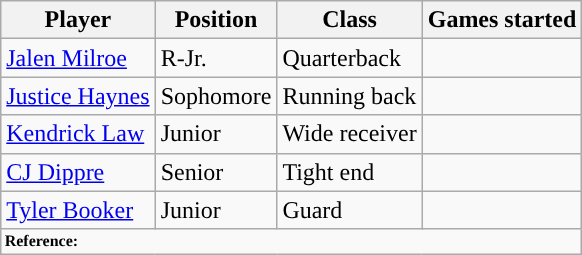<table class="wikitable">
<tr>
<th style="text-align:center; ">Player</th>
<th style="text-align:center; ">Position</th>
<th style="text-align:center; ">Class</th>
<th style="text-align:center; ">Games started</th>
</tr>
<tr>
<td><a href='#'>Jalen Milroe</a></td>
<td>R-Jr.</td>
<td>Quarterback</td>
<td></td>
</tr>
<tr>
<td><a href='#'>Justice Haynes</a></td>
<td>Sophomore</td>
<td>Running back</td>
<td></td>
</tr>
<tr>
<td><a href='#'>Kendrick Law</a></td>
<td>Junior</td>
<td>Wide receiver</td>
<td></td>
</tr>
<tr>
<td><a href='#'>CJ Dippre</a></td>
<td>Senior</td>
<td>Tight end</td>
<td></td>
</tr>
<tr>
<td><a href='#'>Tyler Booker</a></td>
<td>Junior</td>
<td>Guard</td>
<td></td>
</tr>
<tr>
<td colspan="4"  style="font-size:8pt; text-align:left;"><strong>Reference:</strong></td>
</tr>
</table>
